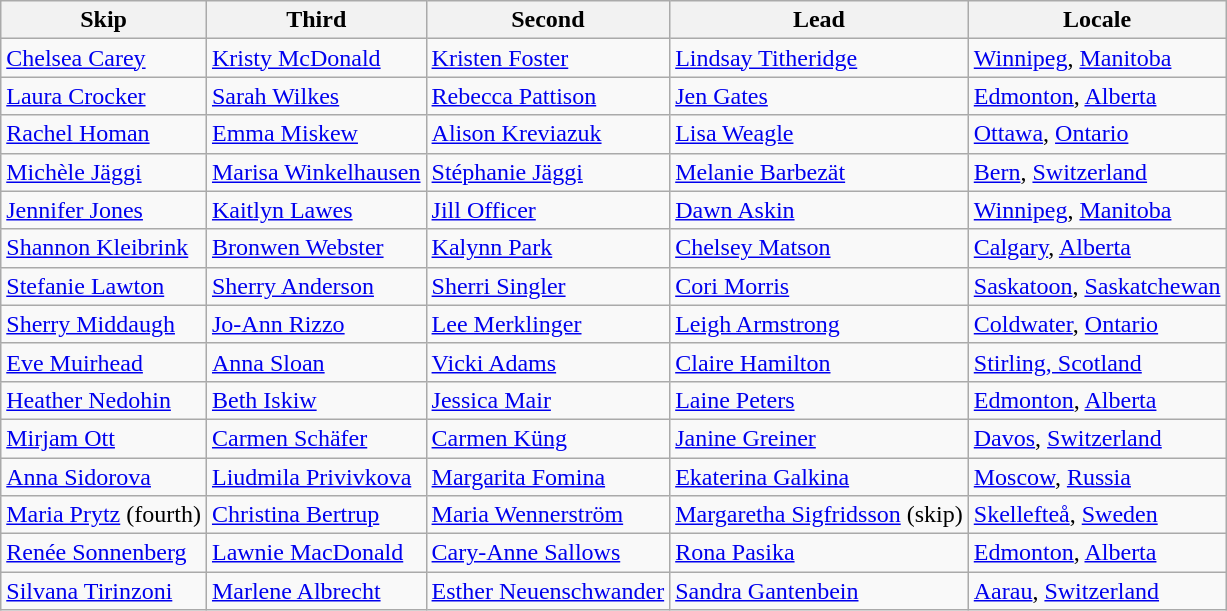<table class=wikitable>
<tr>
<th>Skip</th>
<th>Third</th>
<th>Second</th>
<th>Lead</th>
<th>Locale</th>
</tr>
<tr>
<td><a href='#'>Chelsea Carey</a></td>
<td><a href='#'>Kristy McDonald</a></td>
<td><a href='#'>Kristen Foster</a></td>
<td><a href='#'>Lindsay Titheridge</a></td>
<td> <a href='#'>Winnipeg</a>, <a href='#'>Manitoba</a></td>
</tr>
<tr>
<td><a href='#'>Laura Crocker</a></td>
<td><a href='#'>Sarah Wilkes</a></td>
<td><a href='#'>Rebecca Pattison</a></td>
<td><a href='#'>Jen Gates</a></td>
<td> <a href='#'>Edmonton</a>, <a href='#'>Alberta</a></td>
</tr>
<tr>
<td><a href='#'>Rachel Homan</a></td>
<td><a href='#'>Emma Miskew</a></td>
<td><a href='#'>Alison Kreviazuk</a></td>
<td><a href='#'>Lisa Weagle</a></td>
<td> <a href='#'>Ottawa</a>, <a href='#'>Ontario</a></td>
</tr>
<tr>
<td><a href='#'>Michèle Jäggi</a></td>
<td><a href='#'>Marisa Winkelhausen</a></td>
<td><a href='#'>Stéphanie Jäggi</a></td>
<td><a href='#'>Melanie Barbezät</a></td>
<td> <a href='#'>Bern</a>, <a href='#'>Switzerland</a></td>
</tr>
<tr>
<td><a href='#'>Jennifer Jones</a></td>
<td><a href='#'>Kaitlyn Lawes</a></td>
<td><a href='#'>Jill Officer</a></td>
<td><a href='#'>Dawn Askin</a></td>
<td> <a href='#'>Winnipeg</a>, <a href='#'>Manitoba</a></td>
</tr>
<tr>
<td><a href='#'>Shannon Kleibrink</a></td>
<td><a href='#'>Bronwen Webster</a></td>
<td><a href='#'>Kalynn Park</a></td>
<td><a href='#'>Chelsey Matson</a></td>
<td> <a href='#'>Calgary</a>, <a href='#'>Alberta</a></td>
</tr>
<tr>
<td><a href='#'>Stefanie Lawton</a></td>
<td><a href='#'>Sherry Anderson</a></td>
<td><a href='#'>Sherri Singler</a></td>
<td><a href='#'>Cori Morris</a></td>
<td> <a href='#'>Saskatoon</a>, <a href='#'>Saskatchewan</a></td>
</tr>
<tr>
<td><a href='#'>Sherry Middaugh</a></td>
<td><a href='#'>Jo-Ann Rizzo</a></td>
<td><a href='#'>Lee Merklinger</a></td>
<td><a href='#'>Leigh Armstrong</a></td>
<td> <a href='#'>Coldwater</a>, <a href='#'>Ontario</a></td>
</tr>
<tr>
<td><a href='#'>Eve Muirhead</a></td>
<td><a href='#'>Anna Sloan</a></td>
<td><a href='#'>Vicki Adams</a></td>
<td><a href='#'>Claire Hamilton</a></td>
<td> <a href='#'>Stirling, Scotland</a></td>
</tr>
<tr>
<td><a href='#'>Heather Nedohin</a></td>
<td><a href='#'>Beth Iskiw</a></td>
<td><a href='#'>Jessica Mair</a></td>
<td><a href='#'>Laine Peters</a></td>
<td> <a href='#'>Edmonton</a>, <a href='#'>Alberta</a></td>
</tr>
<tr>
<td><a href='#'>Mirjam Ott</a></td>
<td><a href='#'>Carmen Schäfer</a></td>
<td><a href='#'>Carmen Küng</a></td>
<td><a href='#'>Janine Greiner</a></td>
<td> <a href='#'>Davos</a>, <a href='#'>Switzerland</a></td>
</tr>
<tr>
<td><a href='#'>Anna Sidorova</a></td>
<td><a href='#'>Liudmila Privivkova</a></td>
<td><a href='#'>Margarita Fomina</a></td>
<td><a href='#'>Ekaterina Galkina</a></td>
<td> <a href='#'>Moscow</a>, <a href='#'>Russia</a></td>
</tr>
<tr>
<td><a href='#'>Maria Prytz</a> (fourth)</td>
<td><a href='#'>Christina Bertrup</a></td>
<td><a href='#'>Maria Wennerström</a></td>
<td><a href='#'>Margaretha Sigfridsson</a> (skip)</td>
<td> <a href='#'>Skellefteå</a>, <a href='#'>Sweden</a></td>
</tr>
<tr>
<td><a href='#'>Renée Sonnenberg</a></td>
<td><a href='#'>Lawnie MacDonald</a></td>
<td><a href='#'>Cary-Anne Sallows</a></td>
<td><a href='#'>Rona Pasika</a></td>
<td> <a href='#'>Edmonton</a>, <a href='#'>Alberta</a></td>
</tr>
<tr>
<td><a href='#'>Silvana Tirinzoni</a></td>
<td><a href='#'>Marlene Albrecht</a></td>
<td><a href='#'>Esther Neuenschwander</a></td>
<td><a href='#'>Sandra Gantenbein</a></td>
<td> <a href='#'>Aarau</a>, <a href='#'>Switzerland</a></td>
</tr>
</table>
